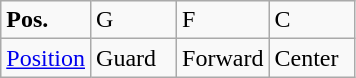<table class="wikitable">
<tr>
<td width="50"><strong>Pos.</strong></td>
<td width="50">G</td>
<td width="50">F</td>
<td width="50">C</td>
</tr>
<tr>
<td><a href='#'>Position</a></td>
<td>Guard</td>
<td>Forward</td>
<td>Center</td>
</tr>
</table>
